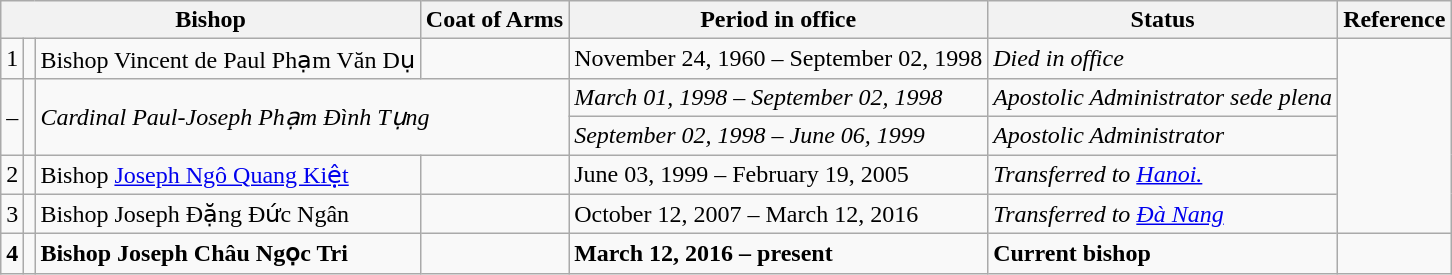<table class="wikitable">
<tr>
<th colspan="3">Bishop</th>
<th>Coat of Arms</th>
<th>Period in office</th>
<th>Status</th>
<th>Reference</th>
</tr>
<tr>
<td>1</td>
<td></td>
<td>Bishop Vincent de Paul Phạm Văn Dụ</td>
<td></td>
<td>November 24, 1960 – September 02, 1998</td>
<td><em>Died in office</em></td>
<td rowspan=5></td>
</tr>
<tr>
<td rowspan=2>–</td>
<td rowspan=2></td>
<td colspan=2, rowspan=2><em>Cardinal Paul-Joseph Phạm Ðình Tụng</em></td>
<td><em>March 01, 1998 – September 02, 1998</em></td>
<td><em>Apostolic Administrator sede plena</em></td>
</tr>
<tr>
<td><em>September 02, 1998 – June 06, 1999</em></td>
<td><em>Apostolic Administrator</em></td>
</tr>
<tr>
<td>2</td>
<td></td>
<td>Bishop <a href='#'>Joseph Ngô Quang Kiệt</a></td>
<td></td>
<td>June 03, 1999 – February 19, 2005</td>
<td><em>Transferred to <a href='#'>Hanoi.</a></em></td>
</tr>
<tr>
<td>3</td>
<td></td>
<td>Bishop Joseph Ðặng Ðức Ngân</td>
<td></td>
<td>October 12, 2007 – March 12, 2016</td>
<td><em>Transferred to <a href='#'>Đà Nang</a></em></td>
</tr>
<tr>
<td><strong>4</strong></td>
<td></td>
<td><strong>Bishop Joseph Châu Ngọc Tri</strong></td>
<td></td>
<td><strong>March 12, 2016 – present</strong></td>
<td><strong>Current bishop</strong></td>
</tr>
</table>
